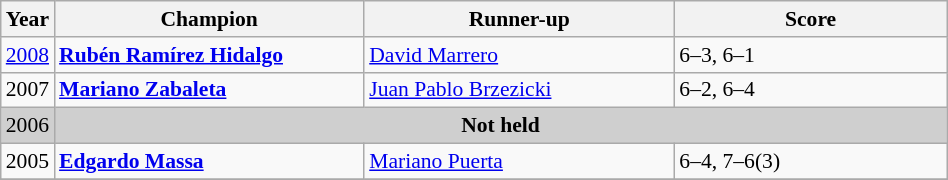<table class="wikitable" style="font-size:90%">
<tr>
<th>Year</th>
<th width="200">Champion</th>
<th width="200">Runner-up</th>
<th width="175">Score</th>
</tr>
<tr>
<td><a href='#'>2008</a></td>
<td> <strong><a href='#'>Rubén Ramírez Hidalgo</a></strong></td>
<td> <a href='#'>David Marrero</a></td>
<td>6–3, 6–1</td>
</tr>
<tr>
<td>2007</td>
<td> <strong><a href='#'>Mariano Zabaleta</a></strong></td>
<td> <a href='#'>Juan Pablo Brzezicki</a></td>
<td>6–2, 6–4</td>
</tr>
<tr>
<td style="background:#cfcfcf">2006</td>
<td colspan=3 align=center style="background:#cfcfcf"><strong>Not held</strong></td>
</tr>
<tr>
<td>2005</td>
<td> <strong><a href='#'>Edgardo Massa</a></strong></td>
<td> <a href='#'>Mariano Puerta</a></td>
<td>6–4, 7–6(3)</td>
</tr>
<tr>
</tr>
</table>
